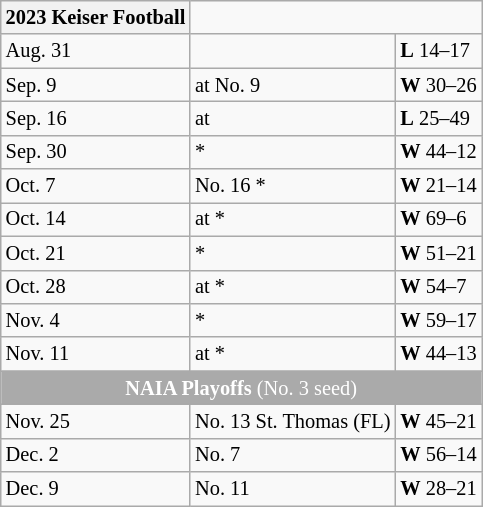<table class="wikitable collapsible collapsed" style="font-size:85%">
<tr>
<th style=>2023 Keiser Football</th>
</tr>
<tr>
<td>Aug. 31</td>
<td></td>
<td><strong>L</strong> 14–17</td>
</tr>
<tr>
<td>Sep. 9</td>
<td>at No. 9 </td>
<td><strong>W</strong> 30–26</td>
</tr>
<tr>
<td>Sep. 16</td>
<td>at </td>
<td><strong>L</strong> 25–49</td>
</tr>
<tr>
<td>Sep. 30</td>
<td>*</td>
<td><strong>W</strong> 44–12</td>
</tr>
<tr>
<td>Oct. 7</td>
<td>No. 16 *</td>
<td><strong>W</strong> 21–14</td>
</tr>
<tr>
<td>Oct. 14</td>
<td>at *</td>
<td><strong>W</strong> 69–6</td>
</tr>
<tr>
<td>Oct. 21</td>
<td>*</td>
<td><strong>W</strong> 51–21</td>
</tr>
<tr>
<td>Oct. 28</td>
<td>at *</td>
<td><strong>W</strong> 54–7</td>
</tr>
<tr>
<td>Nov. 4</td>
<td>*</td>
<td><strong>W</strong> 59–17</td>
</tr>
<tr>
<td>Nov. 11</td>
<td>at *</td>
<td><strong>W</strong> 44–13</td>
</tr>
<tr>
<td colspan=3 style="text-align:center; background:#aaaaaa; color:white"><strong>NAIA Playoffs</strong> (No. 3 seed)</td>
</tr>
<tr>
<td>Nov. 25</td>
<td>No. 13 St. Thomas (FL)</td>
<td><strong>W</strong> 45–21</td>
</tr>
<tr>
<td>Dec. 2</td>
<td>No. 7 </td>
<td><strong>W</strong> 56–14</td>
</tr>
<tr>
<td>Dec. 9</td>
<td>No. 11 </td>
<td><strong>W</strong> 28–21</td>
</tr>
</table>
